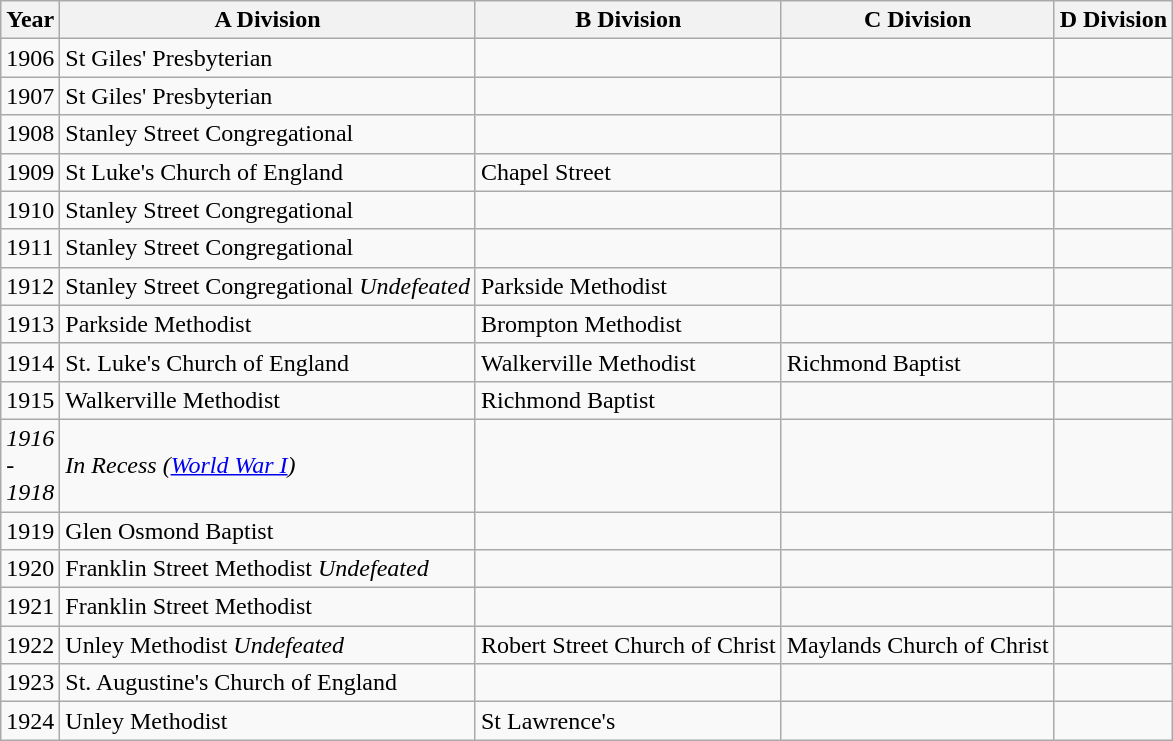<table class="wikitable">
<tr>
<th>Year</th>
<th>A Division</th>
<th>B Division</th>
<th>C Division</th>
<th>D Division</th>
</tr>
<tr>
<td>1906</td>
<td>St Giles' Presbyterian </td>
<td></td>
<td></td>
<td></td>
</tr>
<tr>
<td>1907</td>
<td>St Giles' Presbyterian </td>
<td></td>
<td></td>
<td></td>
</tr>
<tr>
<td>1908</td>
<td>Stanley Street Congregational </td>
<td></td>
<td></td>
<td></td>
</tr>
<tr>
<td>1909</td>
<td>St Luke's Church of England </td>
<td>Chapel Street</td>
<td></td>
<td></td>
</tr>
<tr>
<td>1910</td>
<td>Stanley Street Congregational </td>
<td></td>
<td></td>
<td></td>
</tr>
<tr>
<td>1911</td>
<td>Stanley Street Congregational </td>
<td></td>
<td></td>
<td></td>
</tr>
<tr>
<td>1912</td>
<td>Stanley Street Congregational <em>Undefeated</em> </td>
<td>Parkside Methodist</td>
<td></td>
<td></td>
</tr>
<tr>
<td>1913</td>
<td>Parkside Methodist </td>
<td>Brompton Methodist</td>
<td></td>
<td></td>
</tr>
<tr>
<td>1914</td>
<td>St. Luke's Church of England</td>
<td>Walkerville Methodist</td>
<td>Richmond Baptist</td>
<td></td>
</tr>
<tr>
<td>1915</td>
<td>Walkerville Methodist</td>
<td>Richmond Baptist</td>
<td></td>
<td></td>
</tr>
<tr>
<td><em>1916<br>-<br>1918</em></td>
<td><em>In Recess (<a href='#'>World War I</a>)</em></td>
<td></td>
<td></td>
<td></td>
</tr>
<tr>
<td>1919</td>
<td>Glen Osmond Baptist</td>
<td></td>
<td></td>
<td></td>
</tr>
<tr>
<td>1920</td>
<td>Franklin Street Methodist <em>Undefeated</em></td>
<td></td>
<td></td>
<td></td>
</tr>
<tr>
<td>1921</td>
<td>Franklin Street Methodist</td>
<td></td>
<td></td>
<td></td>
</tr>
<tr>
<td>1922</td>
<td>Unley Methodist <em>Undefeated</em></td>
<td>Robert Street Church of Christ</td>
<td>Maylands Church of Christ</td>
<td></td>
</tr>
<tr>
<td>1923</td>
<td>St. Augustine's Church of England</td>
<td></td>
<td></td>
<td></td>
</tr>
<tr>
<td>1924</td>
<td>Unley Methodist </td>
<td>St Lawrence's </td>
<td></td>
<td></td>
</tr>
</table>
